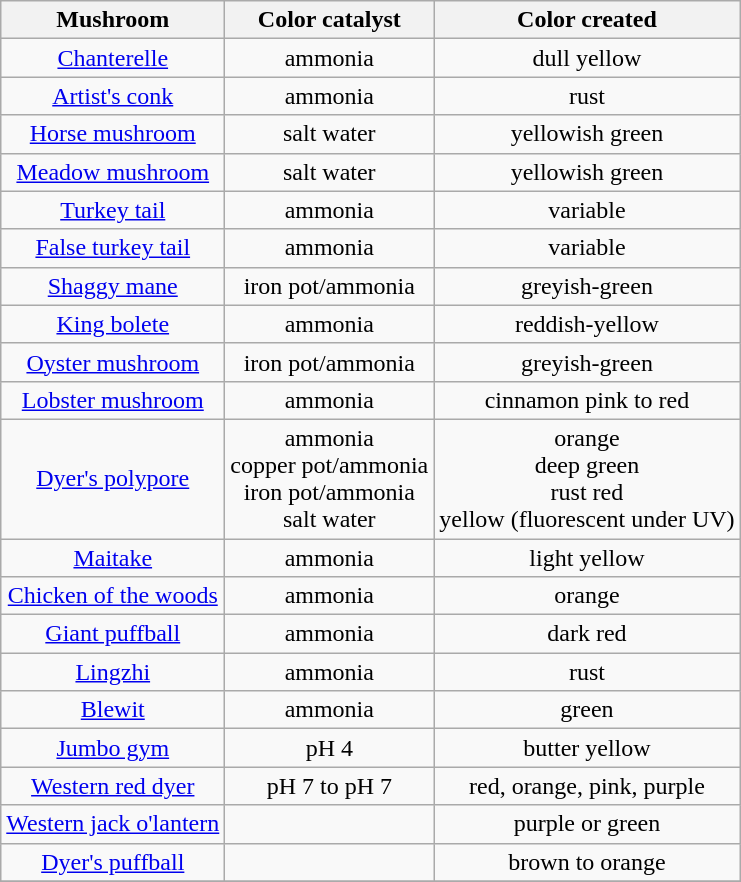<table class="wikitable" style="text-align:center"; border="1">
<tr>
<th>Mushroom</th>
<th>Color catalyst</th>
<th>Color created</th>
</tr>
<tr>
<td><a href='#'>Chanterelle</a></td>
<td>ammonia</td>
<td>dull yellow</td>
</tr>
<tr>
<td><a href='#'>Artist's conk</a></td>
<td>ammonia</td>
<td>rust</td>
</tr>
<tr>
<td><a href='#'>Horse mushroom</a></td>
<td>salt water</td>
<td>yellowish green</td>
</tr>
<tr>
<td><a href='#'>Meadow mushroom</a></td>
<td>salt water</td>
<td>yellowish green</td>
</tr>
<tr>
<td><a href='#'>Turkey tail</a></td>
<td>ammonia</td>
<td>variable</td>
</tr>
<tr>
<td><a href='#'>False turkey tail</a></td>
<td>ammonia</td>
<td>variable</td>
</tr>
<tr>
<td><a href='#'>Shaggy mane</a></td>
<td>iron pot/ammonia</td>
<td>greyish-green</td>
</tr>
<tr>
<td><a href='#'>King bolete</a></td>
<td>ammonia</td>
<td>reddish-yellow</td>
</tr>
<tr>
<td><a href='#'>Oyster mushroom</a></td>
<td>iron pot/ammonia</td>
<td>greyish-green</td>
</tr>
<tr>
<td><a href='#'>Lobster mushroom</a></td>
<td>ammonia</td>
<td>cinnamon pink to red</td>
</tr>
<tr>
<td><a href='#'>Dyer's polypore</a></td>
<td>ammonia <br> copper pot/ammonia <br> iron pot/ammonia <br> salt water</td>
<td>orange <br> deep green <br> rust red <br> yellow (fluorescent under UV)</td>
</tr>
<tr>
<td><a href='#'>Maitake</a></td>
<td>ammonia</td>
<td>light yellow</td>
</tr>
<tr>
<td><a href='#'>Chicken of the woods</a></td>
<td>ammonia</td>
<td>orange</td>
</tr>
<tr>
<td><a href='#'>Giant puffball</a></td>
<td>ammonia</td>
<td>dark red</td>
</tr>
<tr>
<td><a href='#'>Lingzhi</a></td>
<td>ammonia</td>
<td>rust</td>
</tr>
<tr>
<td><a href='#'>Blewit</a></td>
<td>ammonia</td>
<td>green</td>
</tr>
<tr>
<td><a href='#'>Jumbo gym</a></td>
<td>pH 4</td>
<td>butter yellow</td>
</tr>
<tr>
<td><a href='#'>Western red dyer</a></td>
<td>pH 7 to pH 7</td>
<td>red, orange, pink, purple</td>
</tr>
<tr>
<td><a href='#'>Western jack o'lantern</a></td>
<td></td>
<td>purple or green</td>
</tr>
<tr>
<td><a href='#'>Dyer's puffball</a></td>
<td></td>
<td>brown to orange</td>
</tr>
<tr>
</tr>
</table>
